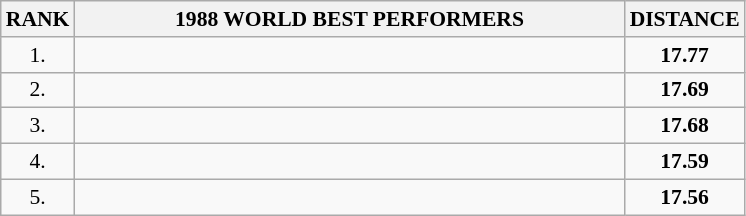<table class="wikitable" style="border-collapse: collapse; font-size: 90%;">
<tr>
<th>RANK</th>
<th align="center" style="width: 25em">1988 WORLD BEST PERFORMERS</th>
<th align="center" style="width: 5em">DISTANCE</th>
</tr>
<tr>
<td align="center">1.</td>
<td></td>
<td align="center"><strong>17.77</strong></td>
</tr>
<tr>
<td align="center">2.</td>
<td></td>
<td align="center"><strong>17.69</strong></td>
</tr>
<tr>
<td align="center">3.</td>
<td></td>
<td align="center"><strong>17.68</strong></td>
</tr>
<tr>
<td align="center">4.</td>
<td></td>
<td align="center"><strong>17.59</strong></td>
</tr>
<tr>
<td align="center">5.</td>
<td></td>
<td align="center"><strong>17.56</strong></td>
</tr>
</table>
